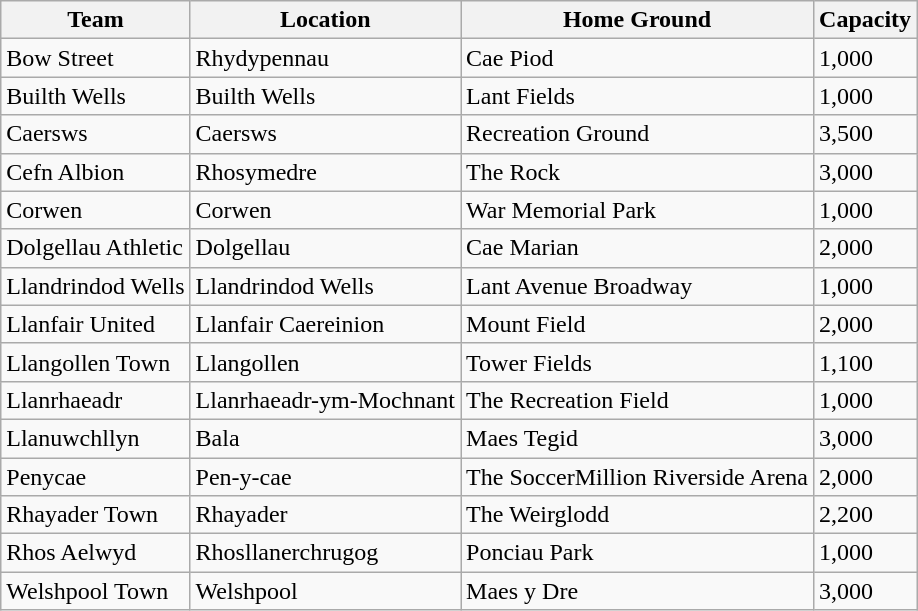<table class="wikitable sortable">
<tr>
<th>Team</th>
<th>Location</th>
<th>Home Ground</th>
<th>Capacity</th>
</tr>
<tr>
<td>Bow Street</td>
<td>Rhydypennau</td>
<td>Cae Piod</td>
<td>1,000</td>
</tr>
<tr>
<td>Builth Wells</td>
<td>Builth Wells</td>
<td>Lant Fields</td>
<td>1,000</td>
</tr>
<tr>
<td>Caersws</td>
<td>Caersws</td>
<td>Recreation Ground</td>
<td>3,500</td>
</tr>
<tr>
<td>Cefn Albion</td>
<td>Rhosymedre</td>
<td>The Rock</td>
<td>3,000</td>
</tr>
<tr>
<td>Corwen</td>
<td>Corwen</td>
<td>War Memorial Park</td>
<td>1,000</td>
</tr>
<tr>
<td>Dolgellau Athletic</td>
<td>Dolgellau</td>
<td>Cae Marian</td>
<td>2,000</td>
</tr>
<tr>
<td>Llandrindod Wells</td>
<td>Llandrindod Wells</td>
<td>Lant Avenue Broadway</td>
<td>1,000</td>
</tr>
<tr>
<td>Llanfair United</td>
<td>Llanfair Caereinion</td>
<td>Mount Field</td>
<td>2,000</td>
</tr>
<tr>
<td>Llangollen Town</td>
<td>Llangollen</td>
<td>Tower Fields</td>
<td>1,100</td>
</tr>
<tr>
<td>Llanrhaeadr</td>
<td>Llanrhaeadr-ym-Mochnant</td>
<td>The Recreation Field</td>
<td>1,000</td>
</tr>
<tr>
<td>Llanuwchllyn</td>
<td>Bala</td>
<td>Maes Tegid</td>
<td>3,000</td>
</tr>
<tr>
<td>Penycae</td>
<td>Pen-y-cae</td>
<td>The SoccerMillion Riverside Arena</td>
<td>2,000</td>
</tr>
<tr>
<td>Rhayader Town</td>
<td>Rhayader</td>
<td>The Weirglodd</td>
<td>2,200</td>
</tr>
<tr>
<td>Rhos Aelwyd</td>
<td>Rhosllanerchrugog</td>
<td>Ponciau Park</td>
<td>1,000</td>
</tr>
<tr>
<td>Welshpool Town</td>
<td>Welshpool</td>
<td>Maes y Dre</td>
<td>3,000</td>
</tr>
</table>
